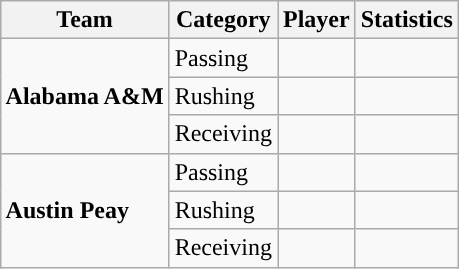<table class="wikitable" style="float: right;">
<tr>
<th>Team</th>
<th>Category</th>
<th>Player</th>
<th>Statistics</th>
</tr>
<tr>
<td rowspan=3><strong>Alabama A&M</strong></td>
<td>Passing</td>
<td></td>
<td></td>
</tr>
<tr>
<td>Rushing</td>
<td></td>
<td></td>
</tr>
<tr>
<td>Receiving</td>
<td></td>
<td></td>
</tr>
<tr>
<td rowspan=3><strong>Austin Peay</strong></td>
<td>Passing</td>
<td></td>
<td></td>
</tr>
<tr>
<td>Rushing</td>
<td></td>
<td></td>
</tr>
<tr>
<td>Receiving</td>
<td></td>
<td></td>
</tr>
</table>
